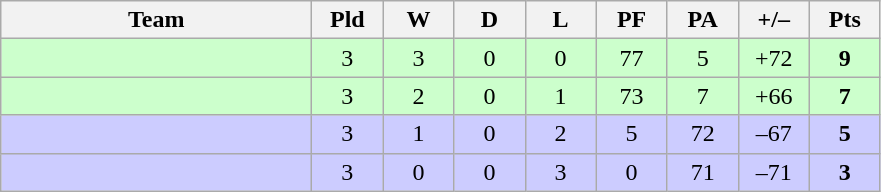<table class="wikitable" style="text-align: center;">
<tr>
<th width="200">Team</th>
<th width="40">Pld</th>
<th width="40">W</th>
<th width="40">D</th>
<th width="40">L</th>
<th width="40">PF</th>
<th width="40">PA</th>
<th width="40">+/–</th>
<th width="40">Pts</th>
</tr>
<tr bgcolor=ccffcc>
<td align=left></td>
<td>3</td>
<td>3</td>
<td>0</td>
<td>0</td>
<td>77</td>
<td>5</td>
<td>+72</td>
<td><strong>9</strong></td>
</tr>
<tr bgcolor=ccffcc>
<td align=left></td>
<td>3</td>
<td>2</td>
<td>0</td>
<td>1</td>
<td>73</td>
<td>7</td>
<td>+66</td>
<td><strong>7</strong></td>
</tr>
<tr bgcolor=ccccff>
<td align=left></td>
<td>3</td>
<td>1</td>
<td>0</td>
<td>2</td>
<td>5</td>
<td>72</td>
<td>–67</td>
<td><strong>5</strong></td>
</tr>
<tr bgcolor=ccccff>
<td align=left></td>
<td>3</td>
<td>0</td>
<td>0</td>
<td>3</td>
<td>0</td>
<td>71</td>
<td>–71</td>
<td><strong>3</strong></td>
</tr>
</table>
